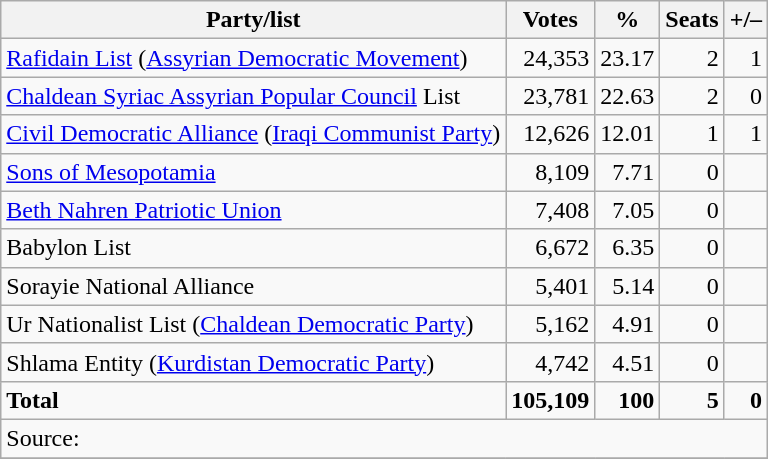<table class=wikitable style=text-align:right>
<tr>
<th>Party/list</th>
<th>Votes</th>
<th>%</th>
<th>Seats</th>
<th>+/–</th>
</tr>
<tr>
<td align=left><a href='#'>Rafidain List</a> (<a href='#'>Assyrian Democratic Movement</a>)</td>
<td>24,353</td>
<td>23.17</td>
<td>2</td>
<td>1</td>
</tr>
<tr>
<td align=left><a href='#'>Chaldean Syriac Assyrian Popular Council</a> List</td>
<td>23,781</td>
<td>22.63</td>
<td>2</td>
<td>0</td>
</tr>
<tr>
<td align=left><a href='#'>Civil Democratic Alliance</a> (<a href='#'>Iraqi Communist Party</a>)</td>
<td>12,626</td>
<td>12.01</td>
<td>1</td>
<td>1</td>
</tr>
<tr>
<td align=left><a href='#'>Sons of Mesopotamia</a></td>
<td>8,109</td>
<td>7.71</td>
<td>0</td>
<td></td>
</tr>
<tr>
<td align=left><a href='#'>Beth Nahren Patriotic Union</a></td>
<td>7,408</td>
<td>7.05</td>
<td>0</td>
<td></td>
</tr>
<tr>
<td align=left>Babylon List</td>
<td>6,672</td>
<td>6.35</td>
<td>0</td>
<td></td>
</tr>
<tr>
<td align=left>Sorayie National Alliance</td>
<td>5,401</td>
<td>5.14</td>
<td>0</td>
<td></td>
</tr>
<tr>
<td align=left>Ur Nationalist List (<a href='#'>Chaldean Democratic Party</a>)</td>
<td>5,162</td>
<td>4.91</td>
<td>0</td>
<td></td>
</tr>
<tr>
<td align=left>Shlama Entity (<a href='#'>Kurdistan Democratic Party</a>)</td>
<td>4,742</td>
<td>4.51</td>
<td>0</td>
<td></td>
</tr>
<tr>
<td align=left><strong>Total</strong></td>
<td><strong>105,109</strong></td>
<td><strong>100</strong></td>
<td><strong>5</strong></td>
<td><strong>0</strong></td>
</tr>
<tr>
<td align=left colspan=5>Source: </td>
</tr>
<tr>
</tr>
</table>
